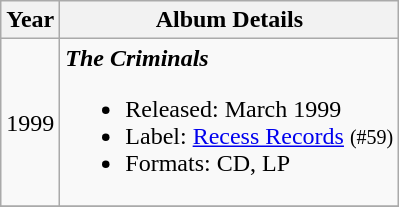<table class="wikitable">
<tr>
<th rowspan="1">Year</th>
<th rowspan="1">Album Details</th>
</tr>
<tr>
<td>1999</td>
<td><strong><em>The Criminals</em></strong><br><ul><li>Released: March 1999</li><li>Label: <a href='#'>Recess Records</a> <small>(#59)</small></li><li>Formats: CD, LP</li></ul></td>
</tr>
<tr>
</tr>
</table>
